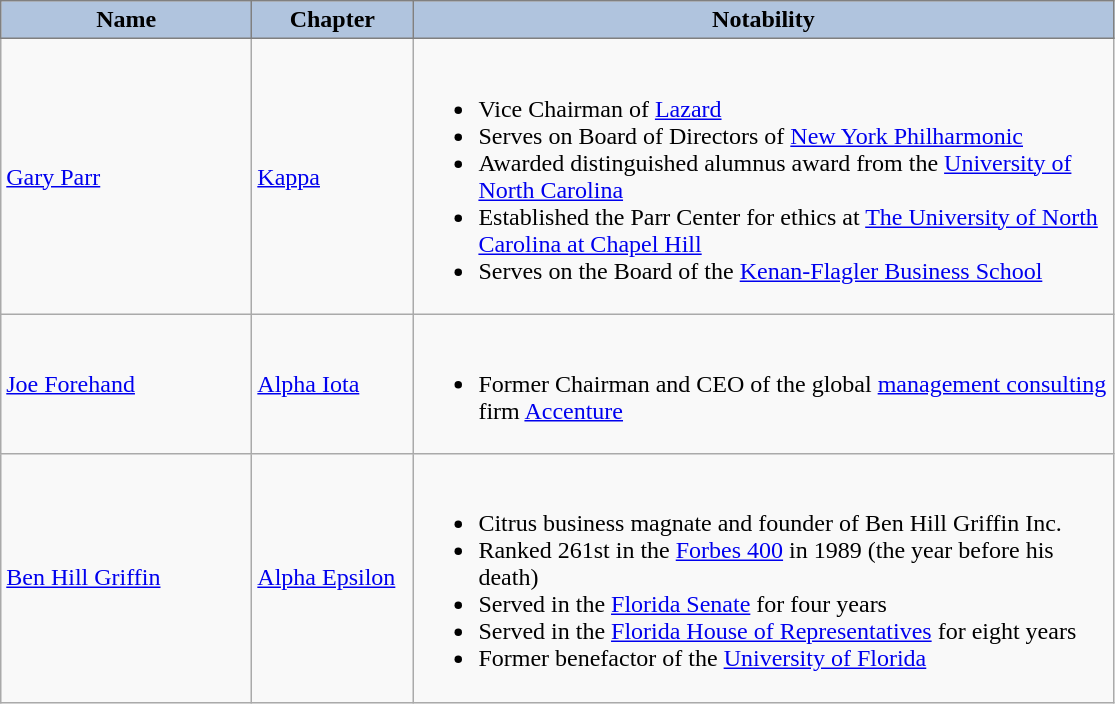<table class="wikitable">
<tr>
<th style="background: #B0C4DE; color:#000000 ;border:solid 1px #808080;" width=160px>Name</th>
<th style="background: #B0C4DE; color:#000000 ;border:solid 1px #808080;" width=100px>Chapter</th>
<th style="background: #B0C4DE; color:#000000 ;border:solid 1px #808080;" width=460px>Notability</th>
</tr>
<tr>
<td><a href='#'>Gary Parr</a></td>
<td><a href='#'>Kappa</a></td>
<td><br><ul><li>Vice Chairman of <a href='#'>Lazard</a></li><li>Serves on Board of Directors of <a href='#'>New York Philharmonic</a></li><li>Awarded distinguished alumnus award from the <a href='#'>University of North Carolina</a></li><li>Established the Parr Center for ethics at <a href='#'>The University of North Carolina at Chapel Hill</a></li><li>Serves on the Board of the <a href='#'>Kenan-Flagler Business School</a></li></ul></td>
</tr>
<tr>
<td><a href='#'>Joe Forehand</a></td>
<td><a href='#'>Alpha Iota</a></td>
<td><br><ul><li>Former Chairman and CEO of the global <a href='#'>management consulting</a> firm <a href='#'>Accenture</a></li></ul></td>
</tr>
<tr>
<td><a href='#'>Ben Hill Griffin</a></td>
<td><a href='#'>Alpha Epsilon</a></td>
<td><br><ul><li>Citrus business magnate and founder of Ben Hill Griffin Inc.</li><li>Ranked 261st in the <a href='#'>Forbes 400</a> in 1989 (the year before his death)</li><li>Served in the <a href='#'>Florida Senate</a> for four years</li><li>Served in the <a href='#'>Florida House of Representatives</a> for eight years</li><li>Former benefactor of the <a href='#'>University of Florida</a></li></ul></td>
</tr>
</table>
